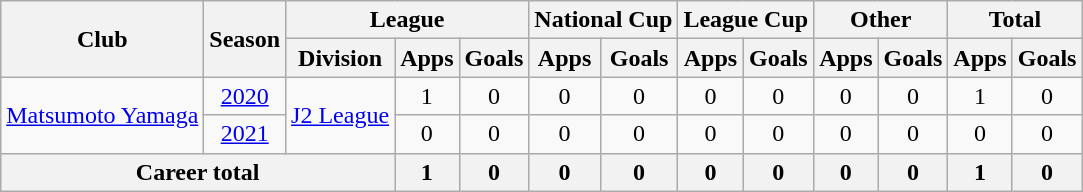<table class="wikitable" style="text-align: center">
<tr>
<th rowspan="2">Club</th>
<th rowspan="2">Season</th>
<th colspan="3">League</th>
<th colspan="2">National Cup</th>
<th colspan="2">League Cup</th>
<th colspan="2">Other</th>
<th colspan="2">Total</th>
</tr>
<tr>
<th>Division</th>
<th>Apps</th>
<th>Goals</th>
<th>Apps</th>
<th>Goals</th>
<th>Apps</th>
<th>Goals</th>
<th>Apps</th>
<th>Goals</th>
<th>Apps</th>
<th>Goals</th>
</tr>
<tr>
<td rowspan="2"><a href='#'>Matsumoto Yamaga</a></td>
<td><a href='#'>2020</a></td>
<td rowspan="2"><a href='#'>J2 League</a></td>
<td>1</td>
<td>0</td>
<td>0</td>
<td>0</td>
<td>0</td>
<td>0</td>
<td>0</td>
<td>0</td>
<td>1</td>
<td>0</td>
</tr>
<tr>
<td><a href='#'>2021</a></td>
<td>0</td>
<td>0</td>
<td>0</td>
<td>0</td>
<td>0</td>
<td>0</td>
<td>0</td>
<td>0</td>
<td>0</td>
<td>0</td>
</tr>
<tr>
<th colspan=3>Career total</th>
<th>1</th>
<th>0</th>
<th>0</th>
<th>0</th>
<th>0</th>
<th>0</th>
<th>0</th>
<th>0</th>
<th>1</th>
<th>0</th>
</tr>
</table>
